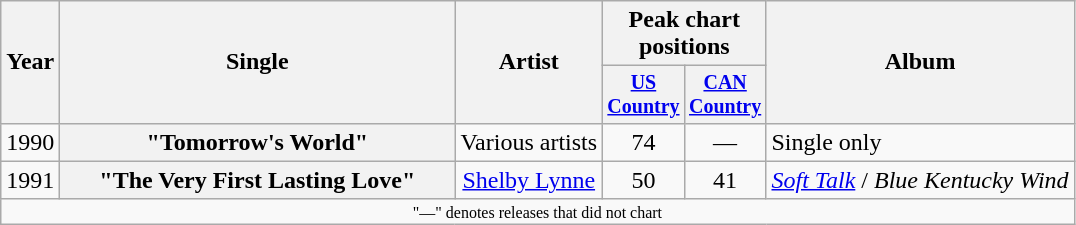<table class="wikitable plainrowheaders" style="text-align:center;">
<tr>
<th rowspan="2">Year</th>
<th rowspan="2" style="width:16em;">Single</th>
<th rowspan="2">Artist</th>
<th colspan="2">Peak chart<br>positions</th>
<th rowspan="2">Album</th>
</tr>
<tr style="font-size:smaller;">
<th style="width:45px;"><a href='#'>US Country</a></th>
<th style="width:45px;"><a href='#'>CAN Country</a></th>
</tr>
<tr>
<td>1990</td>
<th scope="row">"Tomorrow's World"</th>
<td>Various artists</td>
<td>74</td>
<td>—</td>
<td style="text-align:left;">Single only</td>
</tr>
<tr>
<td>1991</td>
<th scope="row">"The Very First Lasting Love"</th>
<td><a href='#'>Shelby Lynne</a></td>
<td>50</td>
<td>41</td>
<td style="text-align:left;"><em><a href='#'>Soft Talk</a></em> / <em>Blue Kentucky Wind</em></td>
</tr>
<tr>
<td colspan="6" style="font-size:8pt">"—" denotes releases that did not chart</td>
</tr>
</table>
